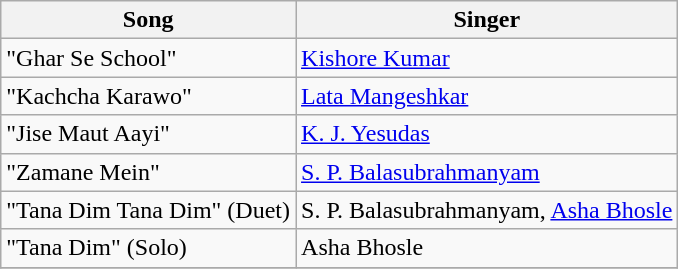<table class="wikitable">
<tr>
<th>Song</th>
<th>Singer</th>
</tr>
<tr>
<td>"Ghar Se School"</td>
<td><a href='#'>Kishore Kumar</a></td>
</tr>
<tr>
<td>"Kachcha Karawo"</td>
<td><a href='#'>Lata Mangeshkar</a></td>
</tr>
<tr>
<td>"Jise Maut Aayi"</td>
<td><a href='#'>K. J. Yesudas</a></td>
</tr>
<tr>
<td>"Zamane Mein"</td>
<td><a href='#'>S. P. Balasubrahmanyam</a></td>
</tr>
<tr>
<td>"Tana Dim Tana Dim" (Duet)</td>
<td>S. P. Balasubrahmanyam, <a href='#'>Asha Bhosle</a></td>
</tr>
<tr>
<td>"Tana Dim" (Solo)</td>
<td>Asha Bhosle</td>
</tr>
<tr>
</tr>
</table>
